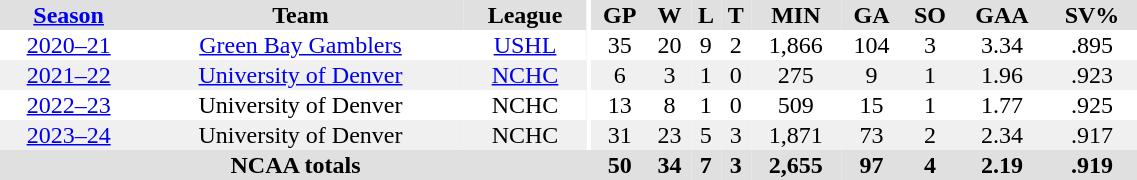<table border="0" cellpadding="1" cellspacing="0" style="text-align:center; width:60%;">
<tr bgcolor="#e0e0e0">
<th><a href='#'>Season</a></th>
<th>Team</th>
<th>League</th>
<th rowspan="99" bgcolor="#ffffff"></th>
<th>GP</th>
<th>W</th>
<th>L</th>
<th>T</th>
<th>MIN</th>
<th>GA</th>
<th>SO</th>
<th>GAA</th>
<th>SV%</th>
</tr>
<tr>
<td><a href='#'>2020–21</a></td>
<td><a href='#'>Green Bay Gamblers</a></td>
<td><a href='#'>USHL</a></td>
<td>35</td>
<td>20</td>
<td>9</td>
<td>2</td>
<td>1,866</td>
<td>104</td>
<td>3</td>
<td>3.34</td>
<td>.895</td>
</tr>
<tr bgcolor="#f0f0f0">
<td><a href='#'>2021–22</a></td>
<td><a href='#'>University of Denver</a></td>
<td><a href='#'>NCHC</a></td>
<td>6</td>
<td>3</td>
<td>1</td>
<td>0</td>
<td>275</td>
<td>9</td>
<td>1</td>
<td>1.96</td>
<td>.923</td>
</tr>
<tr>
<td><a href='#'>2022–23</a></td>
<td>University of Denver</td>
<td>NCHC</td>
<td>13</td>
<td>8</td>
<td>1</td>
<td>0</td>
<td>509</td>
<td>15</td>
<td>1</td>
<td>1.77</td>
<td>.925</td>
</tr>
<tr bgcolor="#f0f0f0">
<td><a href='#'>2023–24</a></td>
<td>University of Denver</td>
<td>NCHC</td>
<td>31</td>
<td>23</td>
<td>5</td>
<td>3</td>
<td>1,871</td>
<td>73</td>
<td>2</td>
<td>2.34</td>
<td>.917</td>
</tr>
<tr bgcolor="#e0e0e0">
<th colspan="4">NCAA totals</th>
<th>50</th>
<th>34</th>
<th>7</th>
<th>3</th>
<th>2,655</th>
<th>97</th>
<th>4</th>
<th>2.19</th>
<th>.919</th>
</tr>
</table>
